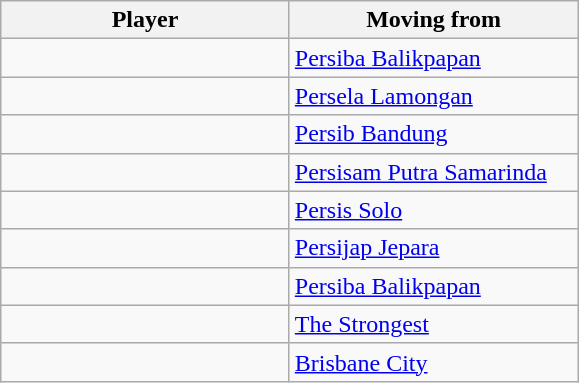<table class="wikitable sortable">
<tr>
<th style="width:185px;">Player</th>
<th style="width:185px;">Moving from</th>
</tr>
<tr>
<td> </td>
<td> <a href='#'>Persiba Balikpapan</a></td>
</tr>
<tr>
<td> </td>
<td> <a href='#'>Persela Lamongan</a></td>
</tr>
<tr>
<td> </td>
<td> <a href='#'>Persib Bandung</a></td>
</tr>
<tr>
<td> </td>
<td> <a href='#'>Persisam Putra Samarinda</a></td>
</tr>
<tr>
<td> </td>
<td> <a href='#'>Persis Solo</a></td>
</tr>
<tr>
<td> </td>
<td> <a href='#'>Persijap Jepara</a></td>
</tr>
<tr>
<td> </td>
<td> <a href='#'>Persiba Balikpapan</a></td>
</tr>
<tr>
<td> </td>
<td> <a href='#'>The Strongest</a></td>
</tr>
<tr>
<td> </td>
<td> <a href='#'>Brisbane City</a></td>
</tr>
</table>
